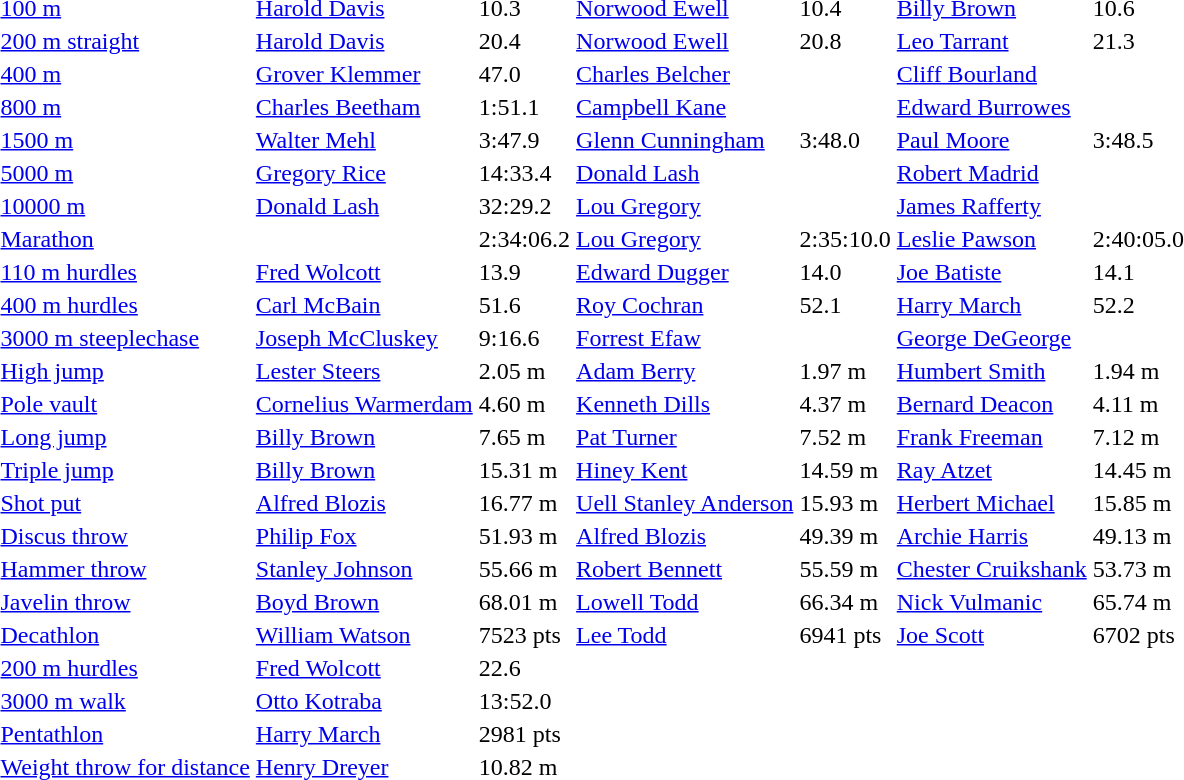<table>
<tr>
<td><a href='#'>100 m</a></td>
<td><a href='#'>Harold Davis</a></td>
<td>10.3</td>
<td><a href='#'>Norwood Ewell</a></td>
<td>10.4</td>
<td><a href='#'>Billy Brown</a></td>
<td>10.6</td>
</tr>
<tr>
<td><a href='#'>200 m straight</a></td>
<td><a href='#'>Harold Davis</a></td>
<td>20.4</td>
<td><a href='#'>Norwood Ewell</a></td>
<td>20.8 </td>
<td><a href='#'>Leo Tarrant</a></td>
<td>21.3 </td>
</tr>
<tr>
<td><a href='#'>400 m</a></td>
<td><a href='#'>Grover Klemmer</a></td>
<td>47.0</td>
<td><a href='#'>Charles Belcher</a></td>
<td></td>
<td><a href='#'>Cliff Bourland</a></td>
<td></td>
</tr>
<tr>
<td><a href='#'>800 m</a></td>
<td><a href='#'>Charles Beetham</a></td>
<td>1:51.1</td>
<td><a href='#'>Campbell Kane</a></td>
<td></td>
<td><a href='#'>Edward Burrowes</a></td>
<td></td>
</tr>
<tr>
<td><a href='#'>1500 m</a></td>
<td><a href='#'>Walter Mehl</a></td>
<td>3:47.9</td>
<td><a href='#'>Glenn Cunningham</a></td>
<td>3:48.0</td>
<td><a href='#'>Paul Moore</a></td>
<td>3:48.5</td>
</tr>
<tr>
<td><a href='#'>5000 m</a></td>
<td><a href='#'>Gregory Rice</a></td>
<td>14:33.4</td>
<td><a href='#'>Donald Lash</a></td>
<td></td>
<td><a href='#'>Robert Madrid</a></td>
<td></td>
</tr>
<tr>
<td><a href='#'>10000 m</a></td>
<td><a href='#'>Donald Lash</a></td>
<td>32:29.2</td>
<td><a href='#'>Lou Gregory</a></td>
<td></td>
<td><a href='#'>James Rafferty</a></td>
<td></td>
</tr>
<tr>
<td><a href='#'>Marathon</a></td>
<td></td>
<td>2:34:06.2</td>
<td><a href='#'>Lou Gregory</a></td>
<td>2:35:10.0</td>
<td><a href='#'>Leslie Pawson</a></td>
<td>2:40:05.0</td>
</tr>
<tr>
<td><a href='#'>110 m hurdles</a></td>
<td><a href='#'>Fred Wolcott</a></td>
<td>13.9</td>
<td><a href='#'>Edward Dugger</a></td>
<td>14.0</td>
<td><a href='#'>Joe Batiste</a></td>
<td>14.1</td>
</tr>
<tr>
<td><a href='#'>400 m hurdles</a></td>
<td><a href='#'>Carl McBain</a></td>
<td>51.6</td>
<td><a href='#'>Roy Cochran</a></td>
<td>52.1</td>
<td><a href='#'>Harry March</a></td>
<td>52.2</td>
</tr>
<tr>
<td><a href='#'>3000 m steeplechase</a></td>
<td><a href='#'>Joseph McCluskey</a></td>
<td>9:16.6</td>
<td><a href='#'>Forrest Efaw</a></td>
<td></td>
<td><a href='#'>George DeGeorge</a></td>
<td></td>
</tr>
<tr>
<td><a href='#'>High jump</a></td>
<td><a href='#'>Lester Steers</a></td>
<td>2.05 m</td>
<td><a href='#'>Adam Berry</a></td>
<td>1.97 m</td>
<td><a href='#'>Humbert Smith</a></td>
<td>1.94 m</td>
</tr>
<tr>
<td><a href='#'>Pole vault</a></td>
<td><a href='#'>Cornelius Warmerdam</a></td>
<td>4.60 m</td>
<td><a href='#'>Kenneth Dills</a></td>
<td>4.37 m</td>
<td><a href='#'>Bernard Deacon</a></td>
<td>4.11 m</td>
</tr>
<tr>
<td><a href='#'>Long jump</a></td>
<td><a href='#'>Billy Brown</a></td>
<td>7.65 m</td>
<td><a href='#'>Pat Turner</a></td>
<td>7.52 m</td>
<td><a href='#'>Frank Freeman</a></td>
<td>7.12 m</td>
</tr>
<tr>
<td><a href='#'>Triple jump</a></td>
<td><a href='#'>Billy Brown</a></td>
<td>15.31 m</td>
<td><a href='#'>Hiney Kent</a></td>
<td>14.59 m</td>
<td><a href='#'>Ray Atzet</a></td>
<td>14.45 m</td>
</tr>
<tr>
<td><a href='#'>Shot put</a></td>
<td><a href='#'>Alfred Blozis</a></td>
<td>16.77 m</td>
<td><a href='#'>Uell Stanley Anderson</a></td>
<td>15.93 m</td>
<td><a href='#'>Herbert Michael</a></td>
<td>15.85 m</td>
</tr>
<tr>
<td><a href='#'>Discus throw</a></td>
<td><a href='#'>Philip Fox</a></td>
<td>51.93 m</td>
<td><a href='#'>Alfred Blozis</a></td>
<td>49.39 m</td>
<td><a href='#'>Archie Harris</a></td>
<td>49.13 m</td>
</tr>
<tr>
<td><a href='#'>Hammer throw</a></td>
<td><a href='#'>Stanley Johnson</a></td>
<td>55.66 m</td>
<td><a href='#'>Robert Bennett</a></td>
<td>55.59 m</td>
<td><a href='#'>Chester Cruikshank</a></td>
<td>53.73 m</td>
</tr>
<tr>
<td><a href='#'>Javelin throw</a></td>
<td><a href='#'>Boyd Brown</a></td>
<td>68.01 m</td>
<td><a href='#'>Lowell Todd</a></td>
<td>66.34 m</td>
<td><a href='#'>Nick Vulmanic</a></td>
<td>65.74 m</td>
</tr>
<tr>
<td><a href='#'>Decathlon</a></td>
<td><a href='#'>William Watson</a></td>
<td>7523 pts</td>
<td><a href='#'>Lee Todd</a></td>
<td>6941 pts</td>
<td><a href='#'>Joe Scott</a></td>
<td>6702 pts</td>
</tr>
<tr>
<td><a href='#'>200 m hurdles</a></td>
<td><a href='#'>Fred Wolcott</a></td>
<td>22.6</td>
<td></td>
<td></td>
<td></td>
<td></td>
</tr>
<tr>
<td><a href='#'>3000 m walk</a></td>
<td><a href='#'>Otto Kotraba</a></td>
<td>13:52.0</td>
<td></td>
<td></td>
<td></td>
<td></td>
</tr>
<tr>
<td><a href='#'>Pentathlon</a></td>
<td><a href='#'>Harry March</a></td>
<td>2981 pts</td>
<td></td>
<td></td>
<td></td>
<td></td>
</tr>
<tr>
<td><a href='#'>Weight throw for distance</a></td>
<td><a href='#'>Henry Dreyer</a></td>
<td>10.82 m</td>
<td></td>
<td></td>
<td></td>
<td></td>
</tr>
</table>
